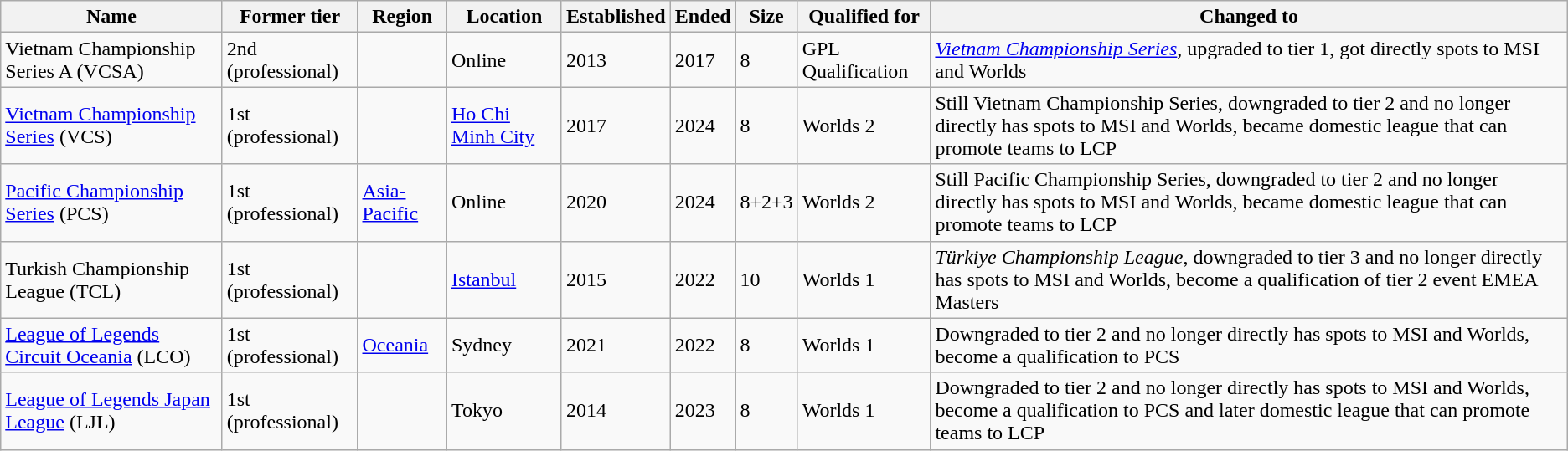<table class="wikitable plainrowheaders sortable">
<tr>
<th>Name</th>
<th>Former tier</th>
<th>Region</th>
<th>Location</th>
<th>Established</th>
<th>Ended</th>
<th>Size</th>
<th>Qualified for</th>
<th>Changed to</th>
</tr>
<tr>
<td>Vietnam Championship Series A (VCSA)</td>
<td>2nd (professional)</td>
<td></td>
<td>Online</td>
<td>2013</td>
<td>2017</td>
<td>8</td>
<td>GPL Qualification</td>
<td><em><a href='#'>Vietnam Championship Series</a></em>, upgraded to tier 1, got directly spots to MSI and Worlds</td>
</tr>
<tr>
<td><a href='#'>Vietnam Championship Series</a> (VCS)</td>
<td>1st (professional)</td>
<td></td>
<td><a href='#'>Ho Chi Minh City</a></td>
<td>2017</td>
<td>2024</td>
<td>8</td>
<td>Worlds 2</td>
<td>Still Vietnam Championship Series, downgraded to tier 2 and no longer directly has spots to MSI and Worlds, became domestic league that can promote teams to LCP</td>
</tr>
<tr>
<td><a href='#'>Pacific Championship Series</a> (PCS)</td>
<td>1st (professional)</td>
<td><a href='#'>Asia-Pacific</a></td>
<td>Online</td>
<td>2020</td>
<td>2024</td>
<td>8+2+3</td>
<td>Worlds 2</td>
<td>Still Pacific Championship Series, downgraded to tier 2 and no longer directly has spots to MSI and Worlds, became domestic league that can promote teams to LCP</td>
</tr>
<tr>
<td>Turkish Championship League (TCL)</td>
<td>1st (professional)</td>
<td></td>
<td><a href='#'>Istanbul</a></td>
<td>2015</td>
<td>2022</td>
<td>10</td>
<td>Worlds 1</td>
<td><em>Türkiye Championship League</em>, downgraded to tier 3 and no longer directly has spots to MSI and Worlds, become a qualification of tier 2 event EMEA Masters</td>
</tr>
<tr>
<td><a href='#'>League of Legends Circuit Oceania</a> (LCO)</td>
<td>1st (professional)</td>
<td> <a href='#'>Oceania</a></td>
<td>Sydney</td>
<td>2021</td>
<td>2022</td>
<td>8</td>
<td>Worlds 1</td>
<td>Downgraded to tier 2 and no longer directly has spots to MSI and Worlds, become a qualification to PCS</td>
</tr>
<tr>
<td><a href='#'>League of Legends Japan League</a> (LJL)</td>
<td>1st (professional)</td>
<td></td>
<td>Tokyo</td>
<td>2014</td>
<td>2023</td>
<td>8</td>
<td>Worlds 1</td>
<td>Downgraded to tier 2 and no longer directly has spots to MSI and Worlds, become a qualification to PCS and later domestic league that can promote teams to LCP</td>
</tr>
</table>
